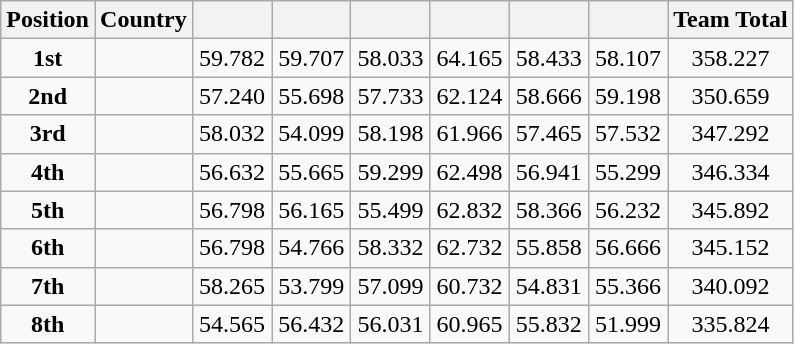<table class="wikitable sortable" style="text-align:center;">
<tr>
<th>Position</th>
<th>Country</th>
<th width="10%"></th>
<th width="10%"></th>
<th width="10%"></th>
<th width="10%"></th>
<th width="10%"></th>
<th width="10%"></th>
<th>Team Total</th>
</tr>
<tr>
<td><strong>1st</strong></td>
<td align="left"></td>
<td>59.782</td>
<td>59.707</td>
<td>58.033</td>
<td>64.165</td>
<td>58.433</td>
<td>58.107</td>
<td>358.227</td>
</tr>
<tr>
<td><strong>2nd</strong></td>
<td align="left"></td>
<td>57.240</td>
<td>55.698</td>
<td>57.733</td>
<td>62.124</td>
<td>58.666</td>
<td>59.198</td>
<td>350.659</td>
</tr>
<tr>
<td><strong>3rd</strong></td>
<td align="left"></td>
<td>58.032</td>
<td>54.099</td>
<td>58.198</td>
<td>61.966</td>
<td>57.465</td>
<td>57.532</td>
<td>347.292</td>
</tr>
<tr>
<td><strong>4th</strong></td>
<td align="left"></td>
<td>56.632</td>
<td>55.665</td>
<td>59.299</td>
<td>62.498</td>
<td>56.941</td>
<td>55.299</td>
<td>346.334</td>
</tr>
<tr>
<td><strong>5th</strong></td>
<td align="left"></td>
<td>56.798</td>
<td>56.165</td>
<td>55.499</td>
<td>62.832</td>
<td>58.366</td>
<td>56.232</td>
<td>345.892</td>
</tr>
<tr>
<td><strong>6th</strong></td>
<td align="left"></td>
<td>56.798</td>
<td>54.766</td>
<td>58.332</td>
<td>62.732</td>
<td>55.858</td>
<td>56.666</td>
<td>345.152</td>
</tr>
<tr>
<td><strong>7th</strong></td>
<td align="left"></td>
<td>58.265</td>
<td>53.799</td>
<td>57.099</td>
<td>60.732</td>
<td>54.831</td>
<td>55.366</td>
<td>340.092</td>
</tr>
<tr>
<td><strong>8th</strong></td>
<td align="left"></td>
<td>54.565</td>
<td>56.432</td>
<td>56.031</td>
<td>60.965</td>
<td>55.832</td>
<td>51.999</td>
<td>335.824</td>
</tr>
</table>
